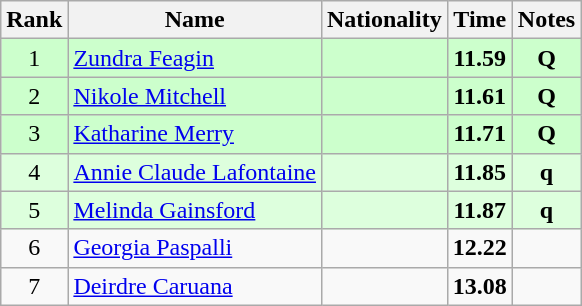<table class="wikitable sortable" style="text-align:center">
<tr>
<th>Rank</th>
<th>Name</th>
<th>Nationality</th>
<th>Time</th>
<th>Notes</th>
</tr>
<tr bgcolor=ccffcc>
<td>1</td>
<td align=left><a href='#'>Zundra Feagin</a></td>
<td align=left></td>
<td><strong>11.59</strong></td>
<td><strong>Q</strong></td>
</tr>
<tr bgcolor=ccffcc>
<td>2</td>
<td align=left><a href='#'>Nikole Mitchell</a></td>
<td align=left></td>
<td><strong>11.61</strong></td>
<td><strong>Q</strong></td>
</tr>
<tr bgcolor=ccffcc>
<td>3</td>
<td align=left><a href='#'>Katharine Merry</a></td>
<td align=left></td>
<td><strong>11.71</strong></td>
<td><strong>Q</strong></td>
</tr>
<tr bgcolor=ddffdd>
<td>4</td>
<td align=left><a href='#'>Annie Claude Lafontaine</a></td>
<td align=left></td>
<td><strong>11.85</strong></td>
<td><strong>q</strong></td>
</tr>
<tr bgcolor=ddffdd>
<td>5</td>
<td align=left><a href='#'>Melinda Gainsford</a></td>
<td align=left></td>
<td><strong>11.87</strong></td>
<td><strong>q</strong></td>
</tr>
<tr>
<td>6</td>
<td align=left><a href='#'>Georgia Paspalli</a></td>
<td align=left></td>
<td><strong>12.22</strong></td>
<td></td>
</tr>
<tr>
<td>7</td>
<td align=left><a href='#'>Deirdre Caruana</a></td>
<td align=left></td>
<td><strong>13.08</strong></td>
<td></td>
</tr>
</table>
